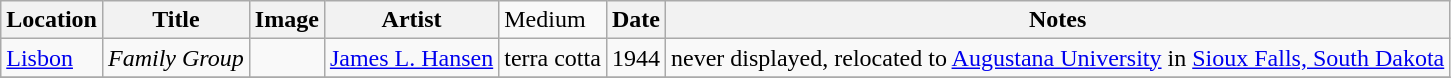<table class="wikitable sortable">
<tr>
<th>Location</th>
<th>Title</th>
<th>Image</th>
<th>Artist</th>
<td>Medium</td>
<th>Date</th>
<th>Notes</th>
</tr>
<tr>
<td><a href='#'>Lisbon</a></td>
<td><em>Family Group</em></td>
<td></td>
<td><a href='#'>James L. Hansen</a></td>
<td>terra cotta</td>
<td>1944</td>
<td>never displayed, relocated to <a href='#'>Augustana University</a> in <a href='#'>Sioux Falls, South Dakota</a></td>
</tr>
<tr>
</tr>
</table>
